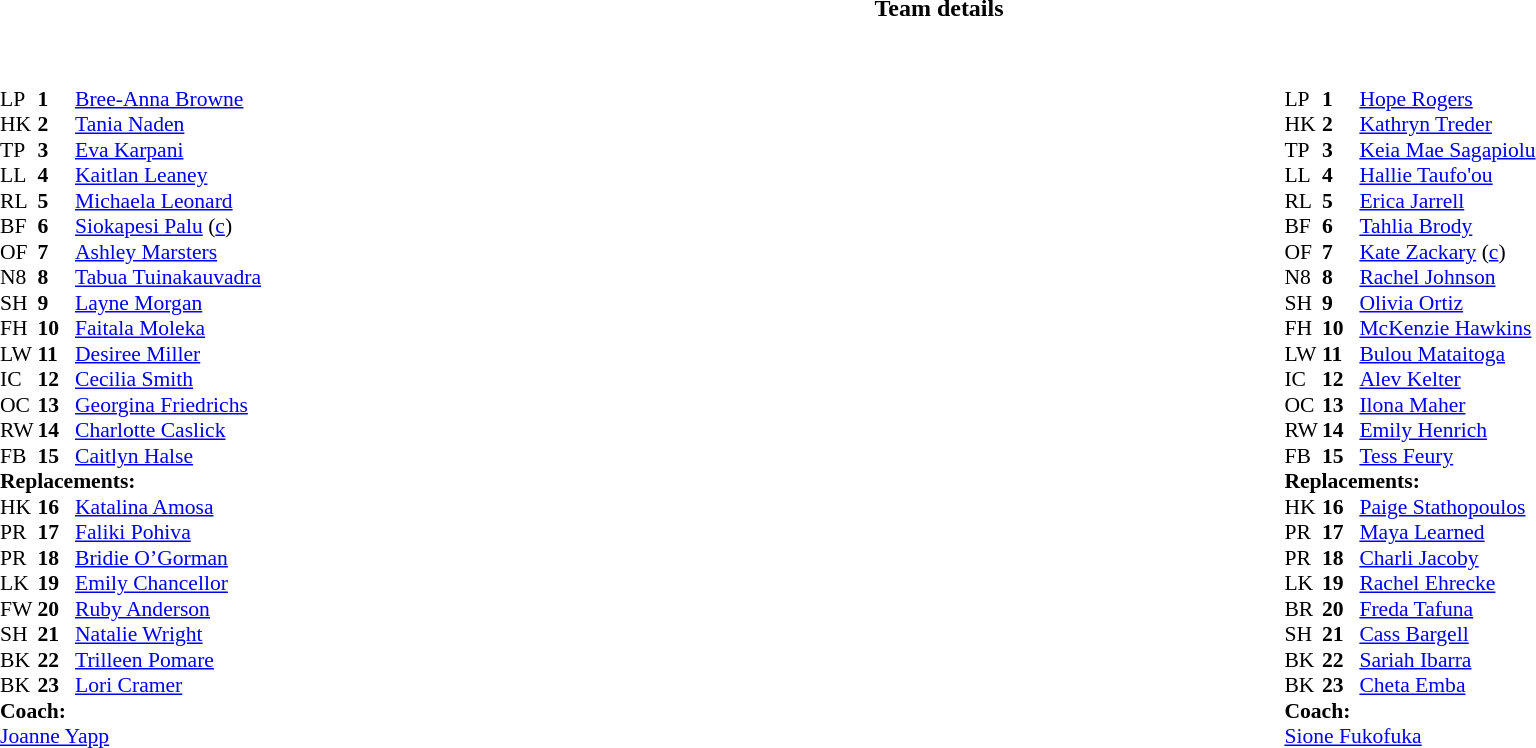<table border="0" style="width:100%;" class="collapsible collapsed">
<tr>
<th>Team details</th>
</tr>
<tr>
<td><br><table width="100%">
<tr>
<td style="vertical-align:top; width:50%"><br><table style="font-size: 90%" cellspacing="0" cellpadding="0">
<tr>
<th width="25"></th>
<th width="25"></th>
<th></th>
</tr>
<tr>
<td>LP</td>
<td><strong>1</strong></td>
<td><a href='#'>Bree-Anna Browne</a></td>
</tr>
<tr>
<td>HK</td>
<td><strong>2</strong></td>
<td><a href='#'>Tania Naden</a></td>
</tr>
<tr>
<td>TP</td>
<td><strong>3</strong></td>
<td><a href='#'>Eva Karpani</a></td>
</tr>
<tr>
<td>LL</td>
<td><strong>4</strong></td>
<td><a href='#'>Kaitlan Leaney</a></td>
</tr>
<tr>
<td>RL</td>
<td><strong>5</strong></td>
<td><a href='#'>Michaela Leonard</a></td>
</tr>
<tr>
<td>BF</td>
<td><strong>6</strong></td>
<td><a href='#'>Siokapesi Palu</a> (<a href='#'>c</a>)</td>
</tr>
<tr>
<td>OF</td>
<td><strong>7</strong></td>
<td><a href='#'>Ashley Marsters</a></td>
</tr>
<tr>
<td>N8</td>
<td><strong>8</strong></td>
<td><a href='#'>Tabua Tuinakauvadra</a></td>
</tr>
<tr>
<td>SH</td>
<td><strong>9</strong></td>
<td><a href='#'>Layne Morgan</a></td>
</tr>
<tr>
<td>FH</td>
<td><strong>10</strong></td>
<td><a href='#'>Faitala Moleka</a></td>
</tr>
<tr>
<td>LW</td>
<td><strong>11</strong></td>
<td><a href='#'>Desiree Miller</a></td>
</tr>
<tr>
<td>IC</td>
<td><strong>12</strong></td>
<td><a href='#'>Cecilia Smith</a></td>
</tr>
<tr>
<td>OC</td>
<td><strong>13</strong></td>
<td><a href='#'>Georgina Friedrichs</a></td>
</tr>
<tr>
<td>RW</td>
<td><strong>14</strong></td>
<td><a href='#'>Charlotte Caslick</a></td>
</tr>
<tr>
<td>FB</td>
<td><strong>15</strong></td>
<td><a href='#'>Caitlyn Halse</a></td>
</tr>
<tr>
<td colspan="3"><strong>Replacements:</strong></td>
</tr>
<tr>
<td>HK</td>
<td><strong>16</strong></td>
<td><a href='#'>Katalina Amosa</a></td>
</tr>
<tr>
<td>PR</td>
<td><strong>17</strong></td>
<td><a href='#'>Faliki Pohiva</a></td>
</tr>
<tr>
<td>PR</td>
<td><strong>18</strong></td>
<td><a href='#'>Bridie O’Gorman</a></td>
</tr>
<tr>
<td>LK</td>
<td><strong>19</strong></td>
<td><a href='#'>Emily Chancellor</a></td>
</tr>
<tr>
<td>FW</td>
<td><strong>20</strong></td>
<td><a href='#'>Ruby Anderson</a></td>
</tr>
<tr>
<td>SH</td>
<td><strong>21</strong></td>
<td><a href='#'>Natalie Wright</a></td>
</tr>
<tr>
<td>BK</td>
<td><strong>22</strong></td>
<td><a href='#'>Trilleen Pomare</a></td>
</tr>
<tr>
<td>BK</td>
<td><strong>23</strong></td>
<td><a href='#'>Lori Cramer</a></td>
</tr>
<tr>
<td colspan="3"><strong>Coach:</strong></td>
</tr>
<tr>
<td colspan="3"> <a href='#'>Joanne Yapp</a></td>
</tr>
</table>
</td>
<td style="vertical-align:top; width:50%"><br><table style="font-size: 90%" cellspacing="0" cellpadding="0"  align="center">
<tr>
<th width="25"></th>
<th width="25"></th>
<th></th>
</tr>
<tr>
<td>LP</td>
<td><strong>1</strong></td>
<td><a href='#'>Hope Rogers</a></td>
</tr>
<tr>
<td>HK</td>
<td><strong>2</strong></td>
<td><a href='#'>Kathryn Treder</a></td>
</tr>
<tr>
<td>TP</td>
<td><strong>3</strong></td>
<td><a href='#'>Keia Mae Sagapiolu</a></td>
</tr>
<tr>
<td>LL</td>
<td><strong>4</strong></td>
<td><a href='#'>Hallie Taufo'ou</a></td>
</tr>
<tr>
<td>RL</td>
<td><strong>5</strong></td>
<td><a href='#'>Erica Jarrell</a></td>
</tr>
<tr>
<td>BF</td>
<td><strong>6</strong></td>
<td><a href='#'>Tahlia Brody</a></td>
</tr>
<tr>
<td>OF</td>
<td><strong>7</strong></td>
<td><a href='#'>Kate Zackary</a> (<a href='#'>c</a>)</td>
</tr>
<tr>
<td>N8</td>
<td><strong>8</strong></td>
<td><a href='#'>Rachel Johnson</a></td>
</tr>
<tr>
<td>SH</td>
<td><strong>9</strong></td>
<td><a href='#'>Olivia Ortiz</a></td>
</tr>
<tr>
<td>FH</td>
<td><strong>10</strong></td>
<td><a href='#'>McKenzie Hawkins</a></td>
</tr>
<tr>
<td>LW</td>
<td><strong>11</strong></td>
<td><a href='#'>Bulou Mataitoga</a></td>
</tr>
<tr>
<td>IC</td>
<td><strong>12</strong></td>
<td><a href='#'>Alev Kelter</a></td>
<td></td>
</tr>
<tr>
<td>OC</td>
<td><strong>13</strong></td>
<td><a href='#'>Ilona Maher</a></td>
</tr>
<tr>
<td>RW</td>
<td><strong>14</strong></td>
<td><a href='#'>Emily Henrich</a></td>
</tr>
<tr>
<td>FB</td>
<td><strong>15</strong></td>
<td><a href='#'>Tess Feury</a></td>
</tr>
<tr>
<td colspan="3"><strong>Replacements:</strong></td>
</tr>
<tr>
<td>HK</td>
<td><strong>16</strong></td>
<td><a href='#'>Paige Stathopoulos</a></td>
</tr>
<tr>
<td>PR</td>
<td><strong>17</strong></td>
<td><a href='#'>Maya Learned</a></td>
</tr>
<tr>
<td>PR</td>
<td><strong>18</strong></td>
<td><a href='#'>Charli Jacoby</a></td>
</tr>
<tr>
<td>LK</td>
<td><strong>19</strong></td>
<td><a href='#'>Rachel Ehrecke</a></td>
</tr>
<tr>
<td>BR</td>
<td><strong>20</strong></td>
<td><a href='#'>Freda Tafuna</a></td>
</tr>
<tr>
<td>SH</td>
<td><strong>21</strong></td>
<td><a href='#'>Cass Bargell</a></td>
</tr>
<tr>
<td>BK</td>
<td><strong>22</strong></td>
<td><a href='#'>Sariah Ibarra</a></td>
</tr>
<tr>
<td>BK</td>
<td><strong>23</strong></td>
<td><a href='#'>Cheta Emba</a></td>
</tr>
<tr>
<td colspan="3"><strong>Coach:</strong></td>
</tr>
<tr>
<td colspan="3"> <a href='#'>Sione Fukofuka</a></td>
</tr>
</table>
</td>
</tr>
</table>
<table width=100% style="font-size: 90%">
<tr>
<td><br></td>
</tr>
</table>
</td>
</tr>
</table>
